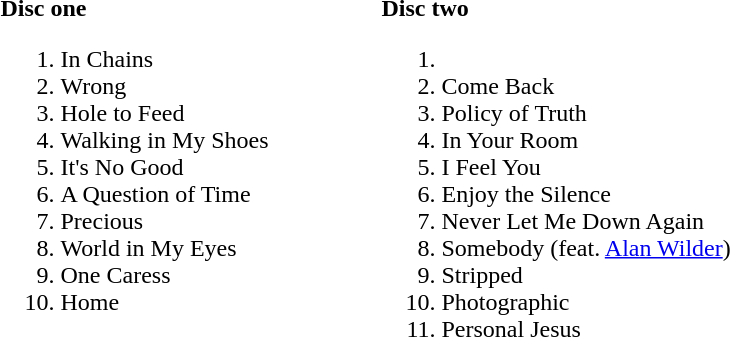<table ->
<tr>
<td width=250 valign=top><br><strong>Disc one</strong><ol><li>In Chains</li><li>Wrong</li><li>Hole to Feed</li><li>Walking in My Shoes</li><li>It's No Good</li><li>A Question of Time</li><li>Precious</li><li>World in My Eyes</li><li>One Caress</li><li>Home</li></ol></td>
<td width=250 valign=top><br><strong>Disc two</strong><ol><li><li>Come Back</li><li>Policy of Truth</li><li>In Your Room</li><li>I Feel You</li><li>Enjoy the Silence</li><li>Never Let Me Down Again</li><li>Somebody (feat. <a href='#'>Alan Wilder</a>)</li><li>Stripped</li><li>Photographic</li><li>Personal Jesus</li></ol></td>
</tr>
</table>
